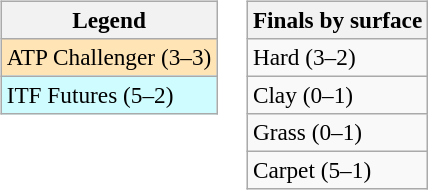<table>
<tr valign=top>
<td><br><table class=wikitable style=font-size:97%>
<tr>
<th>Legend</th>
</tr>
<tr bgcolor=moccasin>
<td>ATP Challenger (3–3)</td>
</tr>
<tr bgcolor=cffcff>
<td>ITF Futures (5–2)</td>
</tr>
</table>
</td>
<td><br><table class=wikitable style=font-size:97%>
<tr>
<th>Finals by surface</th>
</tr>
<tr>
<td>Hard (3–2)</td>
</tr>
<tr>
<td>Clay (0–1)</td>
</tr>
<tr>
<td>Grass (0–1)</td>
</tr>
<tr>
<td>Carpet (5–1)</td>
</tr>
</table>
</td>
</tr>
</table>
